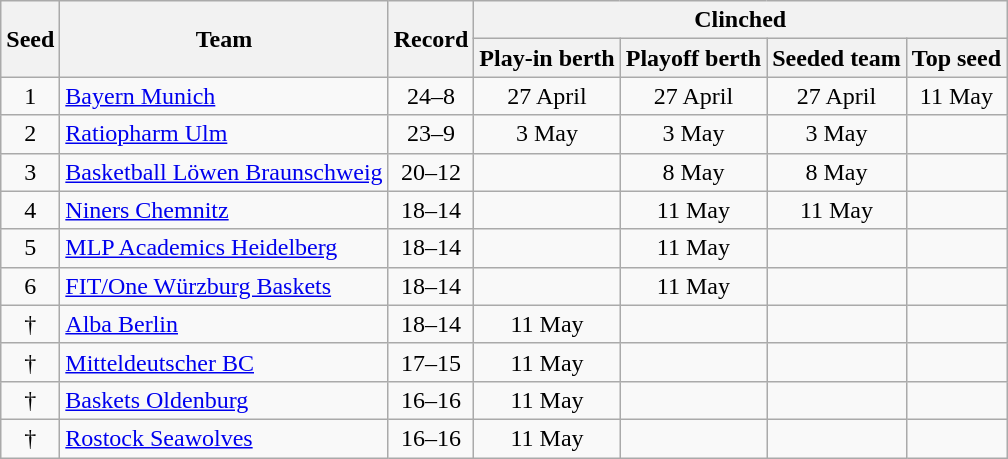<table class="wikitable" style="text-align:center">
<tr>
<th rowspan=2>Seed</th>
<th rowspan=2>Team</th>
<th rowspan=2>Record</th>
<th colspan=4>Clinched</th>
</tr>
<tr>
<th>Play-in berth</th>
<th>Playoff berth</th>
<th>Seeded team</th>
<th>Top seed</th>
</tr>
<tr>
<td>1</td>
<td align=left><a href='#'>Bayern Munich</a></td>
<td>24–8</td>
<td>27 April</td>
<td>27 April</td>
<td>27 April</td>
<td>11 May</td>
</tr>
<tr>
<td>2</td>
<td align=left><a href='#'>Ratiopharm Ulm</a></td>
<td>23–9</td>
<td>3 May</td>
<td>3 May</td>
<td>3 May</td>
<td></td>
</tr>
<tr>
<td>3</td>
<td align=left><a href='#'>Basketball Löwen Braunschweig</a></td>
<td>20–12</td>
<td></td>
<td>8 May</td>
<td>8 May</td>
<td></td>
</tr>
<tr>
<td>4</td>
<td align=left><a href='#'>Niners Chemnitz</a></td>
<td>18–14</td>
<td></td>
<td>11 May</td>
<td>11 May</td>
<td></td>
</tr>
<tr>
<td>5</td>
<td align=left><a href='#'>MLP Academics Heidelberg</a></td>
<td>18–14</td>
<td></td>
<td>11 May</td>
<td></td>
<td></td>
</tr>
<tr>
<td>6</td>
<td align=left><a href='#'>FIT/One Würzburg Baskets</a></td>
<td>18–14</td>
<td></td>
<td>11 May</td>
<td></td>
<td></td>
</tr>
<tr>
<td>†</td>
<td align=left><a href='#'>Alba Berlin</a></td>
<td>18–14</td>
<td>11 May</td>
<td></td>
<td></td>
<td></td>
</tr>
<tr>
<td>†</td>
<td align=left><a href='#'>Mitteldeutscher BC</a></td>
<td>17–15</td>
<td>11 May</td>
<td></td>
<td></td>
<td></td>
</tr>
<tr>
<td>†</td>
<td align=left><a href='#'>Baskets Oldenburg</a></td>
<td>16–16</td>
<td>11 May</td>
<td></td>
<td></td>
<td></td>
</tr>
<tr>
<td>†</td>
<td align=left><a href='#'>Rostock Seawolves</a></td>
<td>16–16</td>
<td>11 May</td>
<td></td>
<td></td>
<td></td>
</tr>
</table>
